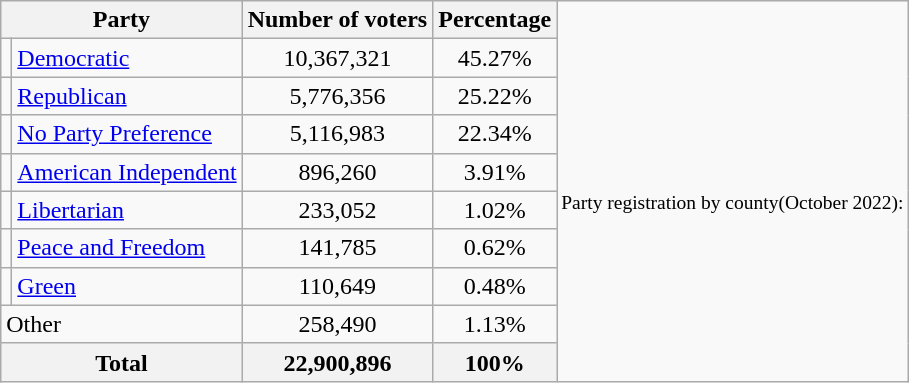<table class="wikitable floatright mw-collapsible">
<tr>
<th colspan=2>Party</th>
<th>Number of voters</th>
<th>Percentage</th>
<td rowspan="10" style="font-size:small"><br>Party registration by county(October 2022):





</td>
</tr>
<tr>
<td></td>
<td><a href='#'>Democratic</a></td>
<td style="text-align:center;">10,367,321</td>
<td style="text-align:center;">45.27%</td>
</tr>
<tr>
<td></td>
<td><a href='#'>Republican</a></td>
<td style="text-align:center;">5,776,356</td>
<td style="text-align:center;">25.22%</td>
</tr>
<tr>
<td></td>
<td><a href='#'>No Party Preference</a></td>
<td style="text-align:center;">5,116,983</td>
<td style="text-align:center;">22.34%</td>
</tr>
<tr>
<td></td>
<td><a href='#'>American Independent</a></td>
<td style="text-align:center;">896,260</td>
<td style="text-align:center;">3.91%</td>
</tr>
<tr>
<td></td>
<td><a href='#'>Libertarian</a></td>
<td style="text-align:center;">233,052</td>
<td style="text-align:center;">1.02%</td>
</tr>
<tr>
<td></td>
<td><a href='#'>Peace and Freedom</a></td>
<td style="text-align:center;">141,785</td>
<td style="text-align:center;">0.62%</td>
</tr>
<tr>
<td></td>
<td><a href='#'>Green</a></td>
<td style="text-align:center;">110,649</td>
<td style="text-align:center;">0.48%</td>
</tr>
<tr>
<td colspan="2" style="text-align:left;">Other</td>
<td style="text-align:center;">258,490</td>
<td style="text-align:center;">1.13%</td>
</tr>
<tr>
<th colspan=2>Total</th>
<th style="text-align:center;">22,900,896</th>
<th style="text-align:center;">100%</th>
</tr>
</table>
